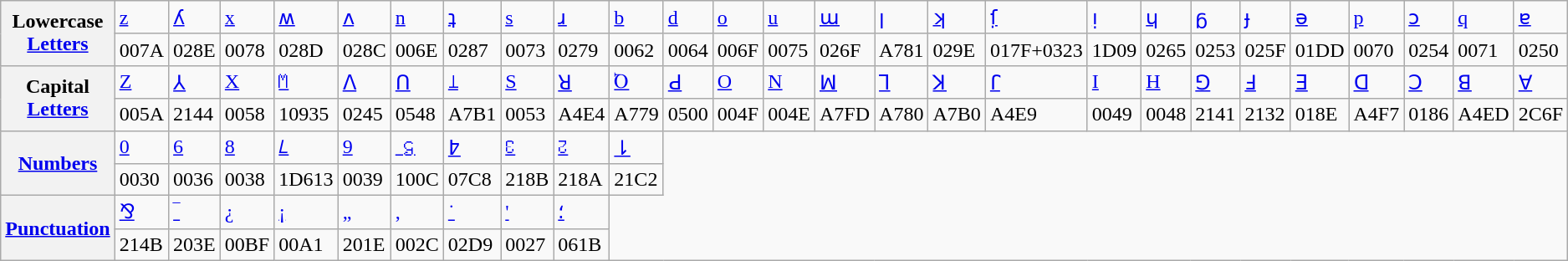<table class="wikitable" id="Upside_Down_Conversion_Table">
<tr>
<th rowspan=2><strong>Lowercase <a href='#'>Letters</a></strong></th>
<td><a href='#'>z</a></td>
<td><a href='#'>ʎ</a></td>
<td><a href='#'>x</a></td>
<td><a href='#'>ʍ</a></td>
<td><a href='#'>ʌ</a></td>
<td><a href='#'>n</a></td>
<td><a href='#'>ʇ</a></td>
<td><a href='#'>s</a></td>
<td><a href='#'>ɹ</a></td>
<td><a href='#'>b</a></td>
<td><a href='#'>d</a></td>
<td><a href='#'>o</a></td>
<td><a href='#'>u</a></td>
<td><a href='#'>ɯ</a></td>
<td><a href='#'>ꞁ</a></td>
<td><a href='#'>ʞ</a></td>
<td><a href='#'>ſ̣</a></td>
<td><a href='#'>ᴉ</a></td>
<td><a href='#'>ɥ</a></td>
<td><a href='#'>ᵷ</a></td>
<td><a href='#'>ɟ</a></td>
<td><a href='#'>ǝ</a></td>
<td><a href='#'>p</a></td>
<td><a href='#'>ɔ</a></td>
<td><a href='#'>q</a></td>
<td><a href='#'>ɐ</a></td>
</tr>
<tr>
<td>007A</td>
<td>028E</td>
<td>0078</td>
<td>028D</td>
<td>028C</td>
<td>006E</td>
<td>0287</td>
<td>0073</td>
<td>0279</td>
<td>0062</td>
<td>0064</td>
<td>006F</td>
<td>0075</td>
<td>026F</td>
<td>A781</td>
<td>029E</td>
<td>017F+0323</td>
<td>1D09</td>
<td>0265</td>
<td>0253</td>
<td>025F</td>
<td>01DD</td>
<td>0070</td>
<td>0254</td>
<td>0071</td>
<td>0250</td>
</tr>
<tr>
<th rowspan=2><strong>Capital <a href='#'>Letters</a></strong></th>
<td><a href='#'>Z</a></td>
<td><a href='#'>⅄</a></td>
<td><a href='#'>X</a></td>
<td><a href='#'>𐤵</a></td>
<td><a href='#'>Ʌ</a></td>
<td><a href='#'>Ո</a></td>
<td><a href='#'>Ʇ</a></td>
<td><a href='#'>S</a></td>
<td><a href='#'>ꓤ</a></td>
<td><a href='#'>Ꝺ</a></td>
<td><a href='#'>Ԁ</a></td>
<td><a href='#'>O</a></td>
<td><a href='#'>N</a></td>
<td><a href='#'>ꟽ</a></td>
<td><a href='#'>⅂</a></td>
<td><a href='#'>ꓘ</a></td>
<td><a href='#'>ꓩ</a></td>
<td><a href='#'>I</a></td>
<td><a href='#'>H</a></td>
<td><a href='#'>⅁</a></td>
<td><a href='#'>Ⅎ</a></td>
<td><a href='#'>Ǝ</a></td>
<td><a href='#'>ꓷ</a></td>
<td><a href='#'>Ɔ</a></td>
<td><a href='#'>ꓭ</a></td>
<td><a href='#'>Ɐ</a></td>
</tr>
<tr>
<td>005A</td>
<td>2144</td>
<td>0058</td>
<td>10935</td>
<td>0245</td>
<td>0548</td>
<td>A7B1</td>
<td>0053</td>
<td>A4E4</td>
<td>A779</td>
<td>0500</td>
<td>004F</td>
<td>004E</td>
<td>A7FD</td>
<td>A780</td>
<td>A7B0</td>
<td>A4E9</td>
<td>0049</td>
<td>0048</td>
<td>2141</td>
<td>2132</td>
<td>018E</td>
<td>A4F7</td>
<td>0186</td>
<td>A4ED</td>
<td>2C6F</td>
</tr>
<tr>
<th rowspan=2><strong><a href='#'>Numbers</a></strong></th>
<td><a href='#'>0</a></td>
<td><a href='#'>6</a></td>
<td><a href='#'>8</a></td>
<td><a href='#'>𝘓</a></td>
<td><a href='#'>9</a></td>
<td><a href='#'>ဌ</a></td>
<td><a href='#'>߈</a></td>
<td><a href='#'>↋</a></td>
<td><a href='#'>↊</a></td>
<td><a href='#'>⇂</a></td>
</tr>
<tr>
<td>0030</td>
<td>0036</td>
<td>0038</td>
<td>1D613</td>
<td>0039</td>
<td>100C</td>
<td>07C8</td>
<td>218B</td>
<td>218A</td>
<td>21C2</td>
</tr>
<tr>
<th rowspan=2><strong><a href='#'>Punctuation</a></strong></th>
<td><a href='#'>⅋</a></td>
<td><a href='#'>‾</a></td>
<td><a href='#'>¿</a></td>
<td><a href='#'>¡</a></td>
<td><a href='#'>„</a></td>
<td><a href='#'>,</a></td>
<td><a href='#'>˙</a></td>
<td><a href='#'>'</a></td>
<td><a href='#'>؛</a></td>
</tr>
<tr>
<td>214B</td>
<td>203E</td>
<td>00BF</td>
<td>00A1</td>
<td>201E</td>
<td>002C</td>
<td>02D9</td>
<td>0027</td>
<td>061B</td>
</tr>
</table>
